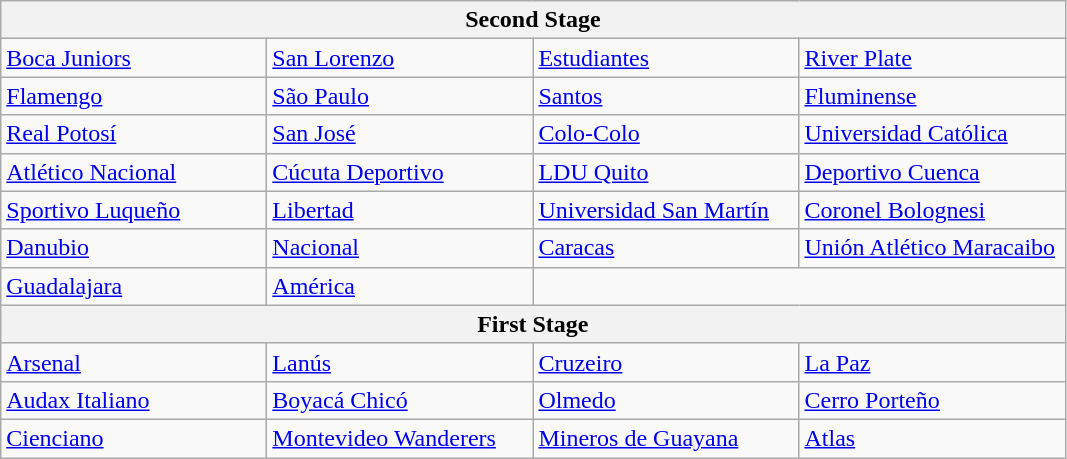<table class="wikitable">
<tr>
<th colspan=4>Second Stage</th>
</tr>
<tr>
<td width=170> <a href='#'>Boca Juniors</a></td>
<td width=170> <a href='#'>San Lorenzo</a></td>
<td width=170> <a href='#'>Estudiantes</a></td>
<td width=170> <a href='#'>River Plate</a></td>
</tr>
<tr>
<td> <a href='#'>Flamengo</a></td>
<td> <a href='#'>São Paulo</a></td>
<td> <a href='#'>Santos</a></td>
<td> <a href='#'>Fluminense</a></td>
</tr>
<tr>
<td> <a href='#'>Real Potosí</a></td>
<td> <a href='#'>San José</a></td>
<td> <a href='#'>Colo-Colo</a></td>
<td> <a href='#'>Universidad Católica</a></td>
</tr>
<tr>
<td> <a href='#'>Atlético Nacional</a></td>
<td> <a href='#'>Cúcuta Deportivo</a></td>
<td> <a href='#'>LDU Quito</a></td>
<td> <a href='#'>Deportivo Cuenca</a></td>
</tr>
<tr>
<td> <a href='#'>Sportivo Luqueño</a></td>
<td> <a href='#'>Libertad</a></td>
<td> <a href='#'>Universidad San Martín</a></td>
<td> <a href='#'>Coronel Bolognesi</a></td>
</tr>
<tr>
<td> <a href='#'>Danubio</a></td>
<td> <a href='#'>Nacional</a></td>
<td> <a href='#'>Caracas</a></td>
<td> <a href='#'>Unión Atlético Maracaibo</a></td>
</tr>
<tr>
<td> <a href='#'>Guadalajara</a></td>
<td> <a href='#'>América</a></td>
<td colspan="2"></td>
</tr>
<tr>
<th colspan=4>First Stage</th>
</tr>
<tr>
<td> <a href='#'>Arsenal</a></td>
<td> <a href='#'>Lanús</a></td>
<td> <a href='#'>Cruzeiro</a></td>
<td> <a href='#'>La Paz</a></td>
</tr>
<tr>
<td> <a href='#'>Audax Italiano</a></td>
<td> <a href='#'>Boyacá Chicó</a></td>
<td> <a href='#'>Olmedo</a></td>
<td> <a href='#'>Cerro Porteño</a></td>
</tr>
<tr>
<td> <a href='#'>Cienciano</a></td>
<td> <a href='#'>Montevideo Wanderers</a></td>
<td> <a href='#'>Mineros de Guayana</a></td>
<td> <a href='#'>Atlas</a></td>
</tr>
</table>
